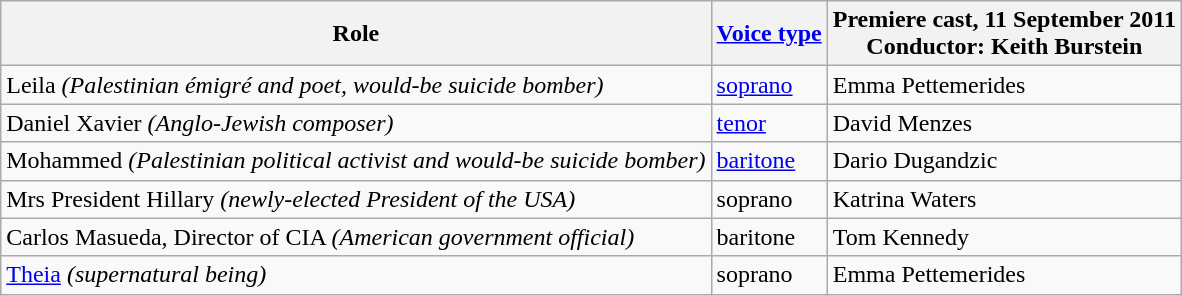<table class="wikitable">
<tr>
<th>Role</th>
<th><a href='#'>Voice type</a></th>
<th>Premiere cast, 11 September 2011<br>Conductor: Keith Burstein</th>
</tr>
<tr>
<td>Leila <em>(Palestinian émigré and poet, would-be suicide bomber)</em></td>
<td><a href='#'>soprano</a></td>
<td>Emma Pettemerides</td>
</tr>
<tr>
<td>Daniel Xavier <em>(Anglo-Jewish composer)</em></td>
<td><a href='#'>tenor</a></td>
<td>David Menzes</td>
</tr>
<tr>
<td>Mohammed <em>(Palestinian political activist and would-be suicide bomber)</em></td>
<td><a href='#'>baritone</a></td>
<td>Dario Dugandzic</td>
</tr>
<tr>
<td>Mrs President Hillary <em>(newly-elected President of the USA)</em></td>
<td>soprano</td>
<td>Katrina Waters</td>
</tr>
<tr>
<td>Carlos Masueda, Director of CIA <em>(American government official)</em></td>
<td>baritone</td>
<td>Tom Kennedy</td>
</tr>
<tr>
<td><a href='#'>Theia</a> <em>(supernatural being)</em></td>
<td>soprano</td>
<td>Emma Pettemerides</td>
</tr>
</table>
